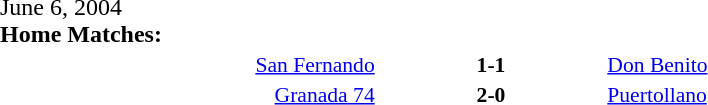<table width=100% cellspacing=1>
<tr>
<th width=20%></th>
<th width=12%></th>
<th width=20%></th>
<th></th>
</tr>
<tr>
<td>June 6, 2004<br><strong>Home Matches:</strong></td>
</tr>
<tr style=font-size:90%>
<td align=right><a href='#'>San Fernando</a></td>
<td align=center><strong>1-1</strong></td>
<td><a href='#'>Don Benito</a></td>
</tr>
<tr style=font-size:90%>
<td align=right><a href='#'>Granada 74</a></td>
<td align=center><strong>2-0</strong></td>
<td><a href='#'>Puertollano</a></td>
</tr>
</table>
